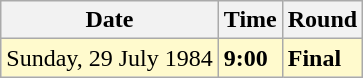<table class="wikitable">
<tr>
<th>Date</th>
<th>Time</th>
<th>Round</th>
</tr>
<tr style=background:lemonchiffon>
<td>Sunday, 29 July 1984</td>
<td><strong>9:00</strong></td>
<td><strong>Final</strong></td>
</tr>
</table>
